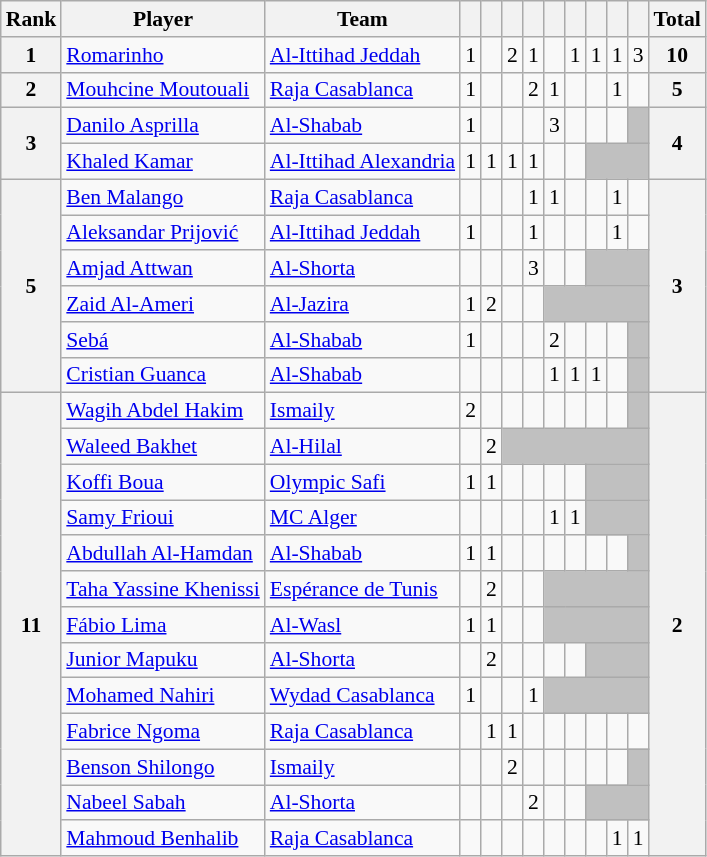<table class="wikitable" style="text-align:center; font-size:90%">
<tr>
<th>Rank</th>
<th>Player</th>
<th>Team</th>
<th></th>
<th></th>
<th></th>
<th></th>
<th></th>
<th></th>
<th></th>
<th></th>
<th></th>
<th>Total</th>
</tr>
<tr>
<th>1</th>
<td align=left> <a href='#'>Romarinho</a></td>
<td align=left> <a href='#'>Al-Ittihad Jeddah</a></td>
<td>1</td>
<td></td>
<td>2</td>
<td>1</td>
<td></td>
<td>1</td>
<td>1</td>
<td>1</td>
<td>3</td>
<th>10</th>
</tr>
<tr>
<th>2</th>
<td align=left> <a href='#'>Mouhcine Moutouali</a></td>
<td align=left> <a href='#'>Raja Casablanca</a></td>
<td>1</td>
<td></td>
<td></td>
<td>2</td>
<td>1</td>
<td></td>
<td></td>
<td>1</td>
<td></td>
<th>5</th>
</tr>
<tr>
<th rowspan=2>3</th>
<td align=left> <a href='#'>Danilo Asprilla</a></td>
<td align=left> <a href='#'>Al-Shabab</a></td>
<td>1</td>
<td></td>
<td></td>
<td></td>
<td>3</td>
<td></td>
<td></td>
<td></td>
<td bgcolor=silver colspan=1></td>
<th rowspan=2>4</th>
</tr>
<tr>
<td align=left> <a href='#'>Khaled Kamar</a></td>
<td align=left> <a href='#'>Al-Ittihad Alexandria</a></td>
<td>1</td>
<td>1</td>
<td>1</td>
<td>1</td>
<td></td>
<td></td>
<td bgcolor=silver colspan=3></td>
</tr>
<tr>
<th rowspan=6>5</th>
<td align=left> <a href='#'>Ben Malango</a></td>
<td align=left> <a href='#'>Raja Casablanca</a></td>
<td></td>
<td></td>
<td></td>
<td>1</td>
<td>1</td>
<td></td>
<td></td>
<td>1</td>
<td></td>
<th rowspan=6>3</th>
</tr>
<tr>
<td align=left> <a href='#'>Aleksandar Prijović</a></td>
<td align=left> <a href='#'>Al-Ittihad Jeddah</a></td>
<td>1</td>
<td></td>
<td></td>
<td>1</td>
<td></td>
<td></td>
<td></td>
<td>1</td>
<td></td>
</tr>
<tr>
<td align=left> <a href='#'>Amjad Attwan</a></td>
<td align=left> <a href='#'>Al-Shorta</a></td>
<td></td>
<td></td>
<td></td>
<td>3</td>
<td></td>
<td></td>
<td bgcolor=silver colspan=3></td>
</tr>
<tr>
<td align=left> <a href='#'>Zaid Al-Ameri</a></td>
<td align=left> <a href='#'>Al-Jazira</a></td>
<td>1</td>
<td>2</td>
<td></td>
<td></td>
<td bgcolor=silver colspan=5></td>
</tr>
<tr>
<td align=left> <a href='#'>Sebá</a></td>
<td align=left> <a href='#'>Al-Shabab</a></td>
<td>1</td>
<td></td>
<td></td>
<td></td>
<td>2</td>
<td></td>
<td></td>
<td></td>
<td bgcolor=silver colspan=1></td>
</tr>
<tr>
<td align=left> <a href='#'>Cristian Guanca</a></td>
<td align=left> <a href='#'>Al-Shabab</a></td>
<td></td>
<td></td>
<td></td>
<td></td>
<td>1</td>
<td>1</td>
<td>1</td>
<td></td>
<td bgcolor=silver colspan=1></td>
</tr>
<tr>
<th rowspan=13>11</th>
<td align=left> <a href='#'>Wagih Abdel Hakim</a></td>
<td align=left> <a href='#'>Ismaily</a></td>
<td>2</td>
<td></td>
<td></td>
<td></td>
<td></td>
<td></td>
<td></td>
<td></td>
<td bgcolor=silver colspan=1></td>
<th rowspan=13>2</th>
</tr>
<tr>
<td align=left> <a href='#'>Waleed Bakhet</a></td>
<td align=left> <a href='#'>Al-Hilal</a></td>
<td></td>
<td>2</td>
<td bgcolor=silver colspan=7></td>
</tr>
<tr>
<td align=left> <a href='#'>Koffi Boua</a></td>
<td align=left> <a href='#'>Olympic Safi</a></td>
<td>1</td>
<td>1</td>
<td></td>
<td></td>
<td></td>
<td></td>
<td bgcolor=silver colspan=3></td>
</tr>
<tr>
<td align=left> <a href='#'>Samy Frioui</a></td>
<td align=left> <a href='#'>MC Alger</a></td>
<td></td>
<td></td>
<td></td>
<td></td>
<td>1</td>
<td>1</td>
<td bgcolor=silver colspan=3></td>
</tr>
<tr>
<td align=left> <a href='#'>Abdullah Al-Hamdan</a></td>
<td align=left> <a href='#'>Al-Shabab</a></td>
<td>1</td>
<td>1</td>
<td></td>
<td></td>
<td></td>
<td></td>
<td></td>
<td></td>
<td bgcolor=silver colspan=1></td>
</tr>
<tr>
<td align=left> <a href='#'>Taha Yassine Khenissi</a></td>
<td align=left> <a href='#'>Espérance de Tunis</a></td>
<td></td>
<td>2</td>
<td></td>
<td></td>
<td bgcolor=silver colspan=5></td>
</tr>
<tr>
<td align=left> <a href='#'>Fábio Lima</a></td>
<td align=left> <a href='#'>Al-Wasl</a></td>
<td>1</td>
<td>1</td>
<td></td>
<td></td>
<td bgcolor=silver colspan=5></td>
</tr>
<tr>
<td align=left> <a href='#'>Junior Mapuku</a></td>
<td align=left> <a href='#'>Al-Shorta</a></td>
<td></td>
<td>2</td>
<td></td>
<td></td>
<td></td>
<td></td>
<td bgcolor=silver colspan=3></td>
</tr>
<tr>
<td align=left> <a href='#'>Mohamed Nahiri</a></td>
<td align=left> <a href='#'>Wydad Casablanca</a></td>
<td>1</td>
<td></td>
<td></td>
<td>1</td>
<td bgcolor=silver colspan=5></td>
</tr>
<tr>
<td align=left> <a href='#'>Fabrice Ngoma</a></td>
<td align=left> <a href='#'>Raja Casablanca</a></td>
<td></td>
<td>1</td>
<td>1</td>
<td></td>
<td></td>
<td></td>
<td></td>
<td></td>
<td></td>
</tr>
<tr>
<td align=left> <a href='#'>Benson Shilongo</a></td>
<td align=left> <a href='#'>Ismaily</a></td>
<td></td>
<td></td>
<td>2</td>
<td></td>
<td></td>
<td></td>
<td></td>
<td></td>
<td bgcolor=silver colspan=1></td>
</tr>
<tr>
<td align=left> <a href='#'>Nabeel Sabah</a></td>
<td align=left> <a href='#'>Al-Shorta</a></td>
<td></td>
<td></td>
<td></td>
<td>2</td>
<td></td>
<td></td>
<td bgcolor=silver colspan=3></td>
</tr>
<tr>
<td align=left> <a href='#'>Mahmoud Benhalib</a></td>
<td align=left> <a href='#'>Raja Casablanca</a></td>
<td></td>
<td></td>
<td></td>
<td></td>
<td></td>
<td></td>
<td></td>
<td>1</td>
<td>1</td>
</tr>
</table>
